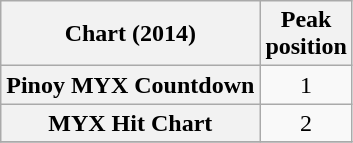<table class="wikitable sortable plainrowheaders">
<tr>
<th>Chart (2014)</th>
<th>Peak<br>position</th>
</tr>
<tr>
<th scope="row">Pinoy MYX Countdown</th>
<td align="center">1</td>
</tr>
<tr>
<th scope="row">MYX Hit Chart</th>
<td style="text-align:center;">2</td>
</tr>
<tr>
</tr>
</table>
